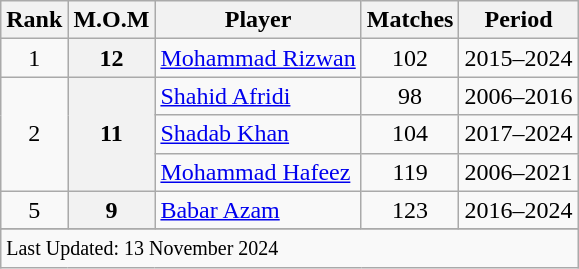<table class="wikitable plainrowheaders sortable">
<tr>
<th scope=col>Rank</th>
<th scope=col>M.O.M</th>
<th scope=col>Player</th>
<th scope=col>Matches</th>
<th scope=col>Period</th>
</tr>
<tr>
<td align=center>1</td>
<th scope=row style=text-align:center;>12</th>
<td><a href='#'>Mohammad Rizwan</a></td>
<td align=center>102</td>
<td>2015–2024</td>
</tr>
<tr>
<td align=center rowspan=3>2</td>
<th scope=row style=text-align:center; rowspan=3>11</th>
<td><a href='#'>Shahid Afridi</a></td>
<td align=center>98</td>
<td>2006–2016</td>
</tr>
<tr>
<td><a href='#'>Shadab Khan</a></td>
<td align=center>104</td>
<td>2017–2024</td>
</tr>
<tr>
<td><a href='#'>Mohammad Hafeez</a></td>
<td align=center>119</td>
<td>2006–2021</td>
</tr>
<tr>
<td align=center>5</td>
<th scope=row style=text-align:center;>9</th>
<td><a href='#'>Babar Azam</a></td>
<td align=center>123</td>
<td>2016–2024</td>
</tr>
<tr>
</tr>
<tr class=sortbottom>
<td colspan=7><small>Last Updated: 13 November 2024</small></td>
</tr>
</table>
